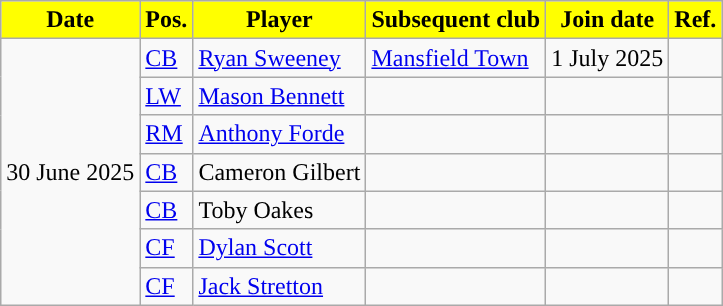<table class="wikitable plainrowheaders sortable">
<tr>
<th style="background:yellow;">Date</th>
<th style="background:yellow;">Pos.</th>
<th style="background:yellow;">Player</th>
<th style="background:yellow;">Subsequent club</th>
<th style="background:yellow;">Join date</th>
<th style="background:yellow;">Ref.</th>
</tr>
<tr>
<td rowspan="7">30 June 2025</td>
<td><a href='#'>CB</a></td>
<td> <a href='#'>Ryan Sweeney</a></td>
<td> <a href='#'>Mansfield Town</a></td>
<td>1 July 2025</td>
<td></td>
</tr>
<tr>
<td><a href='#'>LW</a></td>
<td> <a href='#'>Mason Bennett</a></td>
<td></td>
<td></td>
<td></td>
</tr>
<tr>
<td><a href='#'>RM</a></td>
<td> <a href='#'>Anthony Forde</a></td>
<td></td>
<td></td>
<td></td>
</tr>
<tr>
<td><a href='#'>CB</a></td>
<td> Cameron Gilbert</td>
<td></td>
<td></td>
<td></td>
</tr>
<tr>
<td><a href='#'>CB</a></td>
<td> Toby Oakes</td>
<td></td>
<td></td>
<td></td>
</tr>
<tr>
<td><a href='#'>CF</a></td>
<td> <a href='#'>Dylan Scott</a></td>
<td></td>
<td></td>
<td></td>
</tr>
<tr>
<td><a href='#'>CF</a></td>
<td> <a href='#'>Jack Stretton</a></td>
<td></td>
<td></td>
<td></td>
</tr>
</table>
